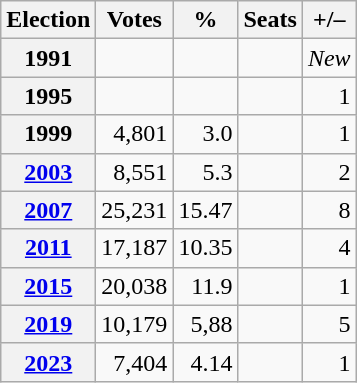<table class="wikitable" style="text-align: right;">
<tr>
<th>Election</th>
<th>Votes</th>
<th>%</th>
<th>Seats</th>
<th>+/–</th>
</tr>
<tr>
<th>1991</th>
<td></td>
<td></td>
<td></td>
<td><em>New</em></td>
</tr>
<tr>
<th>1995</th>
<td></td>
<td></td>
<td></td>
<td> 1</td>
</tr>
<tr>
<th>1999</th>
<td>4,801</td>
<td>3.0</td>
<td></td>
<td> 1</td>
</tr>
<tr>
<th><a href='#'>2003</a></th>
<td>8,551</td>
<td>5.3</td>
<td></td>
<td> 2</td>
</tr>
<tr>
<th><a href='#'>2007</a></th>
<td>25,231</td>
<td>15.47</td>
<td></td>
<td> 8</td>
</tr>
<tr>
<th><a href='#'>2011</a></th>
<td>17,187</td>
<td>10.35</td>
<td></td>
<td> 4</td>
</tr>
<tr>
<th><a href='#'>2015</a></th>
<td>20,038</td>
<td>11.9</td>
<td></td>
<td> 1</td>
</tr>
<tr>
<th><a href='#'>2019</a></th>
<td>10,179</td>
<td>5,88</td>
<td></td>
<td> 5</td>
</tr>
<tr>
<th><a href='#'>2023</a></th>
<td>7,404</td>
<td>4.14</td>
<td></td>
<td> 1</td>
</tr>
</table>
